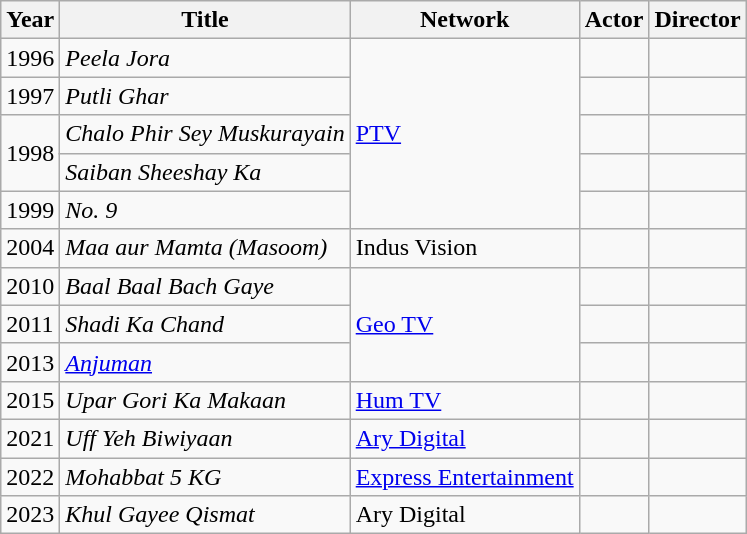<table class="wikitable sortable">
<tr style="text-align:center;">
<th>Year</th>
<th>Title</th>
<th>Network</th>
<th>Actor</th>
<th>Director</th>
</tr>
<tr>
<td>1996</td>
<td><em>Peela Jora</em></td>
<td rowspan="5"><a href='#'>PTV</a></td>
<td></td>
<td></td>
</tr>
<tr>
<td>1997</td>
<td><em>Putli Ghar</em></td>
<td></td>
<td></td>
</tr>
<tr>
<td rowspan="2">1998</td>
<td><em>Chalo Phir Sey Muskurayain</em></td>
<td></td>
<td></td>
</tr>
<tr>
<td><em>Saiban Sheeshay Ka</em></td>
<td></td>
<td></td>
</tr>
<tr>
<td>1999</td>
<td><em>No. 9</em></td>
<td></td>
<td></td>
</tr>
<tr>
<td>2004</td>
<td><em>Maa aur Mamta (Masoom)</em></td>
<td>Indus Vision</td>
<td></td>
<td></td>
</tr>
<tr>
<td>2010</td>
<td><em>Baal Baal Bach Gaye</em></td>
<td rowspan="3"><a href='#'>Geo TV</a></td>
<td></td>
<td></td>
</tr>
<tr>
<td>2011</td>
<td><em>Shadi Ka Chand</em></td>
<td></td>
<td></td>
</tr>
<tr>
<td>2013</td>
<td><em><a href='#'>Anjuman</a></em></td>
<td></td>
<td></td>
</tr>
<tr>
<td>2015</td>
<td><em>Upar Gori Ka Makaan</em></td>
<td><a href='#'>Hum TV</a></td>
<td></td>
<td></td>
</tr>
<tr>
<td>2021</td>
<td><em>Uff Yeh Biwiyaan</em></td>
<td><a href='#'>Ary Digital</a></td>
<td></td>
<td></td>
</tr>
<tr>
<td>2022</td>
<td><em>Mohabbat 5 KG</em></td>
<td><a href='#'>Express Entertainment</a></td>
<td></td>
<td></td>
</tr>
<tr>
<td>2023</td>
<td><em>Khul Gayee Qismat</em></td>
<td>Ary Digital</td>
<td></td>
<td></td>
</tr>
</table>
